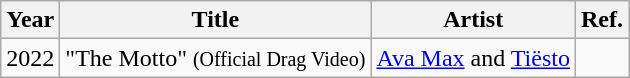<table class="wikitable">
<tr>
<th>Year</th>
<th>Title</th>
<th>Artist</th>
<th>Ref.</th>
</tr>
<tr>
<td>2022</td>
<td>"The Motto" <small>(Official Drag Video)</small></td>
<td><a href='#'>Ava Max</a> and <a href='#'>Tiësto</a></td>
<td style="text-align: center;"></td>
</tr>
</table>
